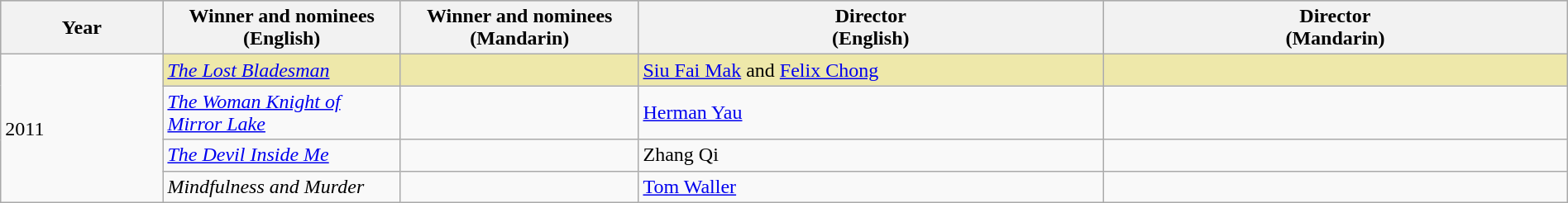<table class="wikitable" style="width:100%;">
<tr style="background:#bebebe">
<th width="100"><strong>Year</strong></th>
<th width="150"><strong>Winner and nominees<br>(English)</strong></th>
<th width="150"><strong>Winner and nominees<br>(Mandarin)</strong></th>
<th width="300"><strong>Director<br>(English)</strong></th>
<th width="300"><strong>Director<br>(Mandarin)</strong></th>
</tr>
<tr>
<td rowspan="4">2011</td>
<td style="background:#EEE8AA;"><em><a href='#'>The Lost Bladesman</a></em></td>
<td style="background:#EEE8AA;"></td>
<td style="background:#EEE8AA;"><a href='#'>Siu Fai Mak</a> and <a href='#'>Felix Chong</a></td>
<td style="background:#EEE8AA;"></td>
</tr>
<tr>
<td><em><a href='#'>The Woman Knight of Mirror Lake</a></em></td>
<td></td>
<td><a href='#'>Herman Yau</a></td>
<td></td>
</tr>
<tr>
<td><em><a href='#'>The Devil Inside Me</a></em></td>
<td></td>
<td>Zhang Qi</td>
<td></td>
</tr>
<tr>
<td><em>Mindfulness and Murder</em></td>
<td></td>
<td><a href='#'>Tom Waller</a></td>
<td></td>
</tr>
</table>
